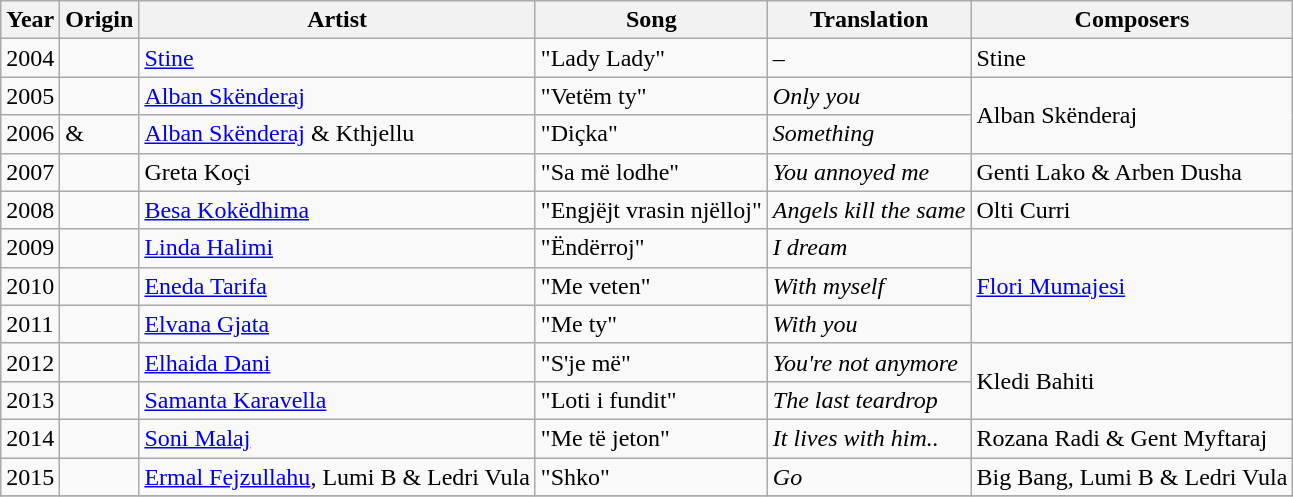<table class="wikitable sortable">
<tr>
<th>Year</th>
<th>Origin</th>
<th>Artist</th>
<th>Song</th>
<th>Translation</th>
<th>Composers</th>
</tr>
<tr>
<td>2004</td>
<td></td>
<td><a href='#'>Stine</a></td>
<td>"Lady Lady"</td>
<td>–</td>
<td>Stine</td>
</tr>
<tr>
<td>2005</td>
<td></td>
<td><a href='#'>Alban Skënderaj</a></td>
<td>"Vetëm ty"</td>
<td><em>Only you</em></td>
<td rowspan="2">Alban Skënderaj</td>
</tr>
<tr>
<td>2006</td>
<td> & </td>
<td><a href='#'>Alban Skënderaj</a> & Kthjellu</td>
<td>"Diçka"</td>
<td><em>Something</em></td>
</tr>
<tr>
<td>2007</td>
<td></td>
<td>Greta Koçi</td>
<td>"Sa më lodhe"</td>
<td><em>You annoyed me</em></td>
<td>Genti Lako & Arben Dusha</td>
</tr>
<tr>
<td>2008</td>
<td></td>
<td><a href='#'>Besa Kokëdhima</a></td>
<td>"Engjëjt vrasin njëlloj"</td>
<td><em>Angels kill the same</em></td>
<td>Olti Curri</td>
</tr>
<tr>
<td>2009</td>
<td></td>
<td><a href='#'>Linda Halimi</a></td>
<td>"Ëndërroj"</td>
<td><em>I dream</em></td>
<td rowspan="3"><a href='#'>Flori Mumajesi</a></td>
</tr>
<tr>
<td>2010</td>
<td></td>
<td><a href='#'>Eneda Tarifa</a></td>
<td>"Me veten"</td>
<td><em>With myself</em></td>
</tr>
<tr>
<td>2011</td>
<td></td>
<td><a href='#'>Elvana Gjata</a></td>
<td>"Me ty"</td>
<td><em>With you</em></td>
</tr>
<tr>
<td>2012</td>
<td></td>
<td><a href='#'>Elhaida Dani</a></td>
<td>"S'je më"</td>
<td><em>You're not anymore</em></td>
<td rowspan="2">Kledi Bahiti</td>
</tr>
<tr>
<td>2013</td>
<td></td>
<td><a href='#'>Samanta Karavella</a></td>
<td>"Loti i fundit"</td>
<td><em>The last teardrop</em></td>
</tr>
<tr>
<td>2014</td>
<td></td>
<td><a href='#'>Soni Malaj</a></td>
<td>"Me të jeton"</td>
<td><em>It lives with him..</em></td>
<td>Rozana Radi & Gent Myftaraj</td>
</tr>
<tr>
<td>2015</td>
<td></td>
<td><a href='#'>Ermal Fejzullahu</a>, Lumi B & Ledri Vula</td>
<td>"Shko"</td>
<td><em>Go</em></td>
<td>Big Bang, Lumi B & Ledri Vula</td>
</tr>
<tr>
</tr>
</table>
